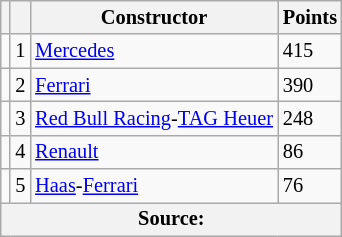<table class="wikitable" style="font-size: 85%;">
<tr>
<th></th>
<th></th>
<th>Constructor</th>
<th>Points</th>
</tr>
<tr>
<td align="left"></td>
<td align="center">1</td>
<td> <a href='#'>Mercedes</a></td>
<td>415</td>
</tr>
<tr>
<td align="left"></td>
<td align="center">2</td>
<td> <a href='#'>Ferrari</a></td>
<td>390</td>
</tr>
<tr>
<td align="left"></td>
<td align="center">3</td>
<td> <a href='#'>Red Bull Racing</a>-<a href='#'>TAG Heuer</a></td>
<td>248</td>
</tr>
<tr>
<td align="left"></td>
<td align="center">4</td>
<td> <a href='#'>Renault</a></td>
<td>86</td>
</tr>
<tr>
<td align="left"></td>
<td align="center">5</td>
<td> <a href='#'>Haas</a>-<a href='#'>Ferrari</a></td>
<td>76</td>
</tr>
<tr>
<th colspan=4>Source:</th>
</tr>
</table>
